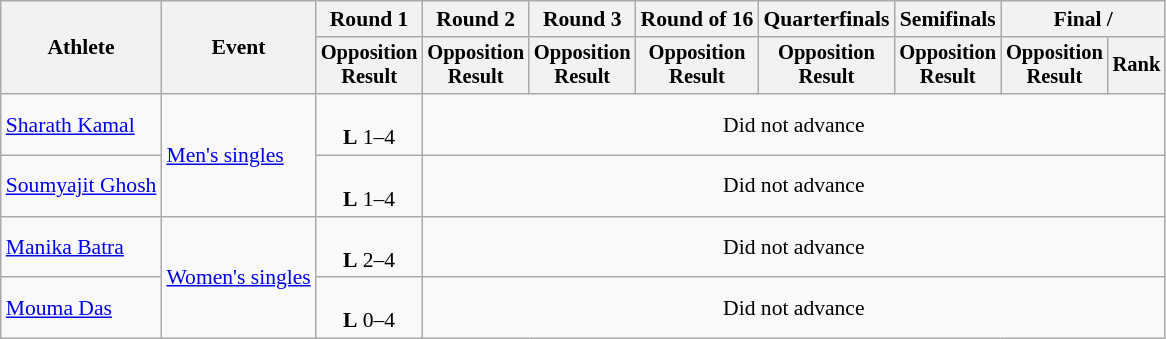<table class="wikitable" style="font-size:90%;">
<tr>
<th rowspan=2>Athlete</th>
<th rowspan=2>Event</th>
<th>Round 1</th>
<th>Round 2</th>
<th>Round 3</th>
<th>Round of 16</th>
<th>Quarterfinals</th>
<th>Semifinals</th>
<th colspan=2>Final / </th>
</tr>
<tr style="font-size:95%">
<th>Opposition<br>Result</th>
<th>Opposition<br>Result</th>
<th>Opposition<br>Result</th>
<th>Opposition<br>Result</th>
<th>Opposition<br>Result</th>
<th>Opposition<br>Result</th>
<th>Opposition<br>Result</th>
<th>Rank</th>
</tr>
<tr align="center">
<td align=left><a href='#'>Sharath Kamal</a></td>
<td align=left rowspan=2><a href='#'>Men's singles</a></td>
<td><br><strong>L</strong> 1–4</td>
<td colspan="7">Did not advance</td>
</tr>
<tr align=center>
<td align=left><a href='#'>Soumyajit Ghosh</a></td>
<td><br><strong>L</strong> 1–4</td>
<td colspan=7>Did not advance</td>
</tr>
<tr align=center>
<td align=left><a href='#'>Manika Batra</a></td>
<td align=left rowspan=2><a href='#'>Women's singles</a></td>
<td><br><strong>L</strong> 2–4</td>
<td colspan=7>Did not advance</td>
</tr>
<tr align=center>
<td align=left><a href='#'>Mouma Das</a></td>
<td><br><strong>L</strong> 0–4</td>
<td colspan=7>Did not advance</td>
</tr>
</table>
